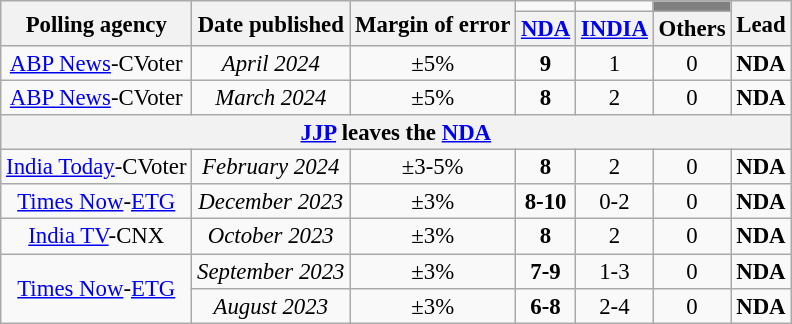<table class="wikitable sortable" style="text-align:center;font-size:95%;line-height:16px">
<tr>
<th rowspan="2">Polling agency</th>
<th rowspan="2">Date published</th>
<th rowspan="2">Margin of error</th>
<td bgcolor=></td>
<td bgcolor=></td>
<td bgcolor=grey></td>
<th rowspan="2">Lead</th>
</tr>
<tr>
<th><a href='#'>NDA</a></th>
<th><a href='#'>INDIA</a></th>
<th>Others</th>
</tr>
<tr>
<td><a href='#'>ABP News</a>-CVoter</td>
<td><em>April 2024</em></td>
<td>±5%</td>
<td bgcolor=><strong>9</strong></td>
<td>1</td>
<td>0</td>
<td bgcolor=><strong>NDA</strong></td>
</tr>
<tr>
<td><a href='#'>ABP News</a>-CVoter</td>
<td><em>March 2024</em></td>
<td>±5%</td>
<td bgcolor=><strong>8</strong></td>
<td>2</td>
<td>0</td>
<td bgcolor=><strong>NDA</strong></td>
</tr>
<tr>
<th colspan="7"><a href='#'>JJP</a> leaves the <a href='#'>NDA</a></th>
</tr>
<tr>
<td><a href='#'>India Today</a>-CVoter</td>
<td><em>February 2024</em></td>
<td>±3-5%</td>
<td bgcolor=><strong>8</strong></td>
<td>2</td>
<td>0</td>
<td bgcolor=><strong>NDA</strong></td>
</tr>
<tr>
<td><a href='#'>Times Now</a>-<a href='#'>ETG</a></td>
<td><em>December 2023</em></td>
<td>±3%</td>
<td bgcolor=><strong>8-10</strong></td>
<td>0-2</td>
<td>0</td>
<td bgcolor=><strong>NDA</strong></td>
</tr>
<tr>
<td><a href='#'>India TV</a>-CNX</td>
<td><em>October 2023</em></td>
<td>±3%</td>
<td bgcolor=><strong>8</strong></td>
<td>2</td>
<td>0</td>
<td bgcolor=><strong>NDA</strong></td>
</tr>
<tr>
<td rowspan="2"><a href='#'>Times Now</a>-<a href='#'>ETG</a></td>
<td><em>September 2023</em></td>
<td>±3%</td>
<td bgcolor=><strong>7-9</strong></td>
<td>1-3</td>
<td>0</td>
<td bgcolor=><strong>NDA</strong></td>
</tr>
<tr>
<td><em>August 2023</em></td>
<td>±3%</td>
<td bgcolor=><strong>6-8</strong></td>
<td>2-4</td>
<td>0</td>
<td bgcolor=><strong>NDA</strong></td>
</tr>
</table>
